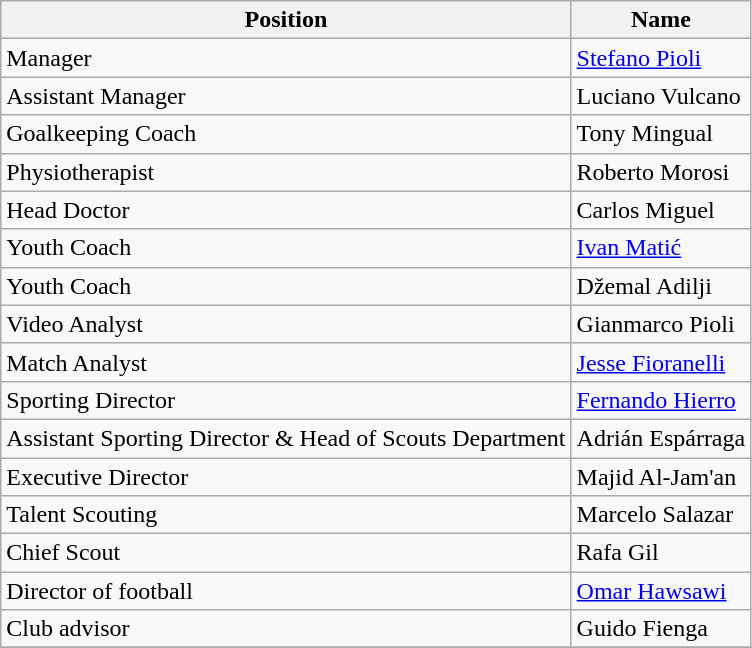<table class="wikitable">
<tr>
<th>Position</th>
<th>Name</th>
</tr>
<tr>
<td>Manager</td>
<td> <a href='#'>Stefano Pioli</a></td>
</tr>
<tr>
<td>Assistant Manager</td>
<td> Luciano Vulcano</td>
</tr>
<tr>
<td>Goalkeeping Coach</td>
<td> Tony Mingual</td>
</tr>
<tr>
<td>Physiotherapist</td>
<td> Roberto Morosi</td>
</tr>
<tr>
<td>Head Doctor</td>
<td> Carlos Miguel</td>
</tr>
<tr>
<td>Youth Coach</td>
<td> <a href='#'>Ivan Matić</a></td>
</tr>
<tr>
<td>Youth Coach</td>
<td> Džemal Adilji</td>
</tr>
<tr>
<td>Video Analyst</td>
<td> Gianmarco Pioli</td>
</tr>
<tr>
<td>Match Analyst</td>
<td> <a href='#'>Jesse Fioranelli</a></td>
</tr>
<tr>
<td>Sporting Director</td>
<td> <a href='#'>Fernando Hierro</a></td>
</tr>
<tr>
<td>Assistant Sporting Director & Head of Scouts Department</td>
<td> Adrián Espárraga</td>
</tr>
<tr>
<td>Executive Director</td>
<td> Majid Al-Jam'an</td>
</tr>
<tr>
<td>Talent Scouting</td>
<td> Marcelo Salazar</td>
</tr>
<tr>
<td>Chief Scout</td>
<td> Rafa Gil</td>
</tr>
<tr>
<td>Director of football</td>
<td> <a href='#'>Omar Hawsawi</a></td>
</tr>
<tr>
<td>Club advisor</td>
<td> Guido Fienga</td>
</tr>
<tr>
</tr>
</table>
